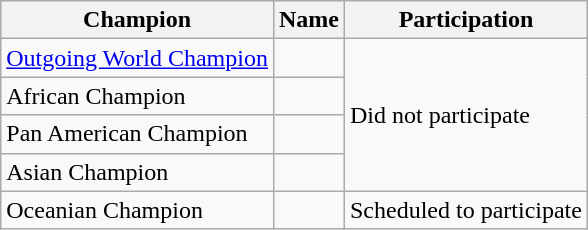<table class="wikitable">
<tr>
<th>Champion</th>
<th>Name</th>
<th>Participation</th>
</tr>
<tr>
<td><a href='#'>Outgoing World Champion</a></td>
<td></td>
<td rowspan=4>Did not participate</td>
</tr>
<tr>
<td>African Champion</td>
<td></td>
</tr>
<tr>
<td>Pan American Champion</td>
<td></td>
</tr>
<tr>
<td>Asian Champion</td>
<td></td>
</tr>
<tr>
<td>Oceanian Champion</td>
<td></td>
<td>Scheduled to participate</td>
</tr>
</table>
